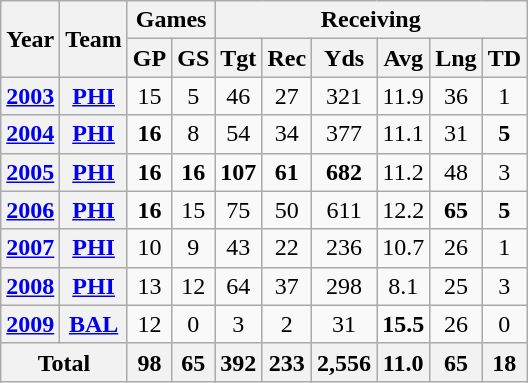<table class="wikitable" style="text-align:center">
<tr>
<th rowspan="2">Year</th>
<th rowspan="2">Team</th>
<th colspan="2">Games</th>
<th colspan="6">Receiving</th>
</tr>
<tr>
<th>GP</th>
<th>GS</th>
<th>Tgt</th>
<th>Rec</th>
<th>Yds</th>
<th>Avg</th>
<th>Lng</th>
<th>TD</th>
</tr>
<tr>
<th><a href='#'>2003</a></th>
<th><a href='#'>PHI</a></th>
<td>15</td>
<td>5</td>
<td>46</td>
<td>27</td>
<td>321</td>
<td>11.9</td>
<td>36</td>
<td>1</td>
</tr>
<tr>
<th><a href='#'>2004</a></th>
<th><a href='#'>PHI</a></th>
<td><strong>16</strong></td>
<td>8</td>
<td>54</td>
<td>34</td>
<td>377</td>
<td>11.1</td>
<td>31</td>
<td><strong>5</strong></td>
</tr>
<tr>
<th><a href='#'>2005</a></th>
<th><a href='#'>PHI</a></th>
<td><strong>16</strong></td>
<td><strong>16</strong></td>
<td><strong>107</strong></td>
<td><strong>61</strong></td>
<td><strong>682</strong></td>
<td>11.2</td>
<td>48</td>
<td>3</td>
</tr>
<tr>
<th><a href='#'>2006</a></th>
<th><a href='#'>PHI</a></th>
<td><strong>16</strong></td>
<td>15</td>
<td>75</td>
<td>50</td>
<td>611</td>
<td>12.2</td>
<td><strong>65</strong></td>
<td><strong>5</strong></td>
</tr>
<tr>
<th><a href='#'>2007</a></th>
<th><a href='#'>PHI</a></th>
<td>10</td>
<td>9</td>
<td>43</td>
<td>22</td>
<td>236</td>
<td>10.7</td>
<td>26</td>
<td>1</td>
</tr>
<tr>
<th><a href='#'>2008</a></th>
<th><a href='#'>PHI</a></th>
<td>13</td>
<td>12</td>
<td>64</td>
<td>37</td>
<td>298</td>
<td>8.1</td>
<td>25</td>
<td>3</td>
</tr>
<tr>
<th><a href='#'>2009</a></th>
<th><a href='#'>BAL</a></th>
<td>12</td>
<td>0</td>
<td>3</td>
<td>2</td>
<td>31</td>
<td><strong>15.5</strong></td>
<td>26</td>
<td>0</td>
</tr>
<tr>
<th colspan="2">Total</th>
<th>98</th>
<th>65</th>
<th>392</th>
<th>233</th>
<th>2,556</th>
<th>11.0</th>
<th>65</th>
<th>18</th>
</tr>
</table>
